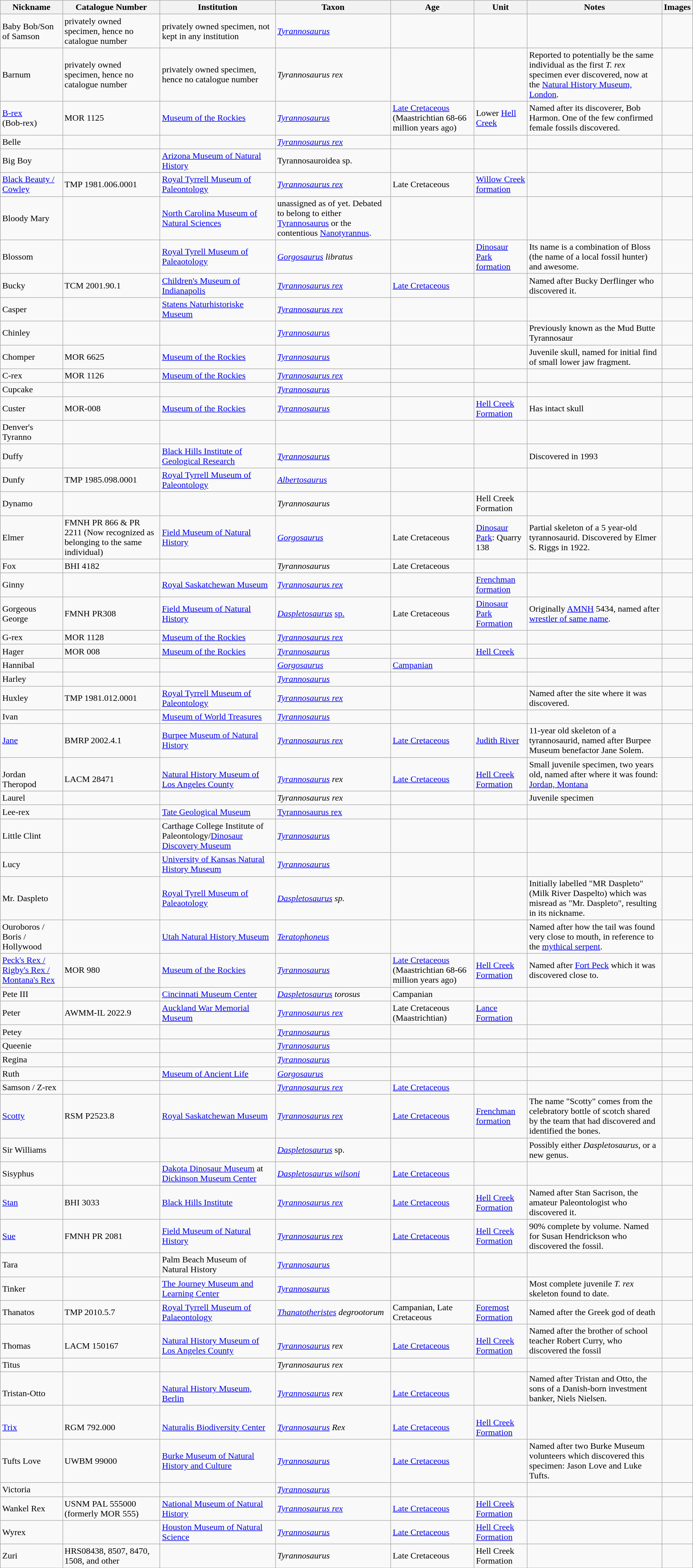<table class="wikitable sortable" align="center" width="100%">
<tr>
<th>Nickname</th>
<th>Catalogue Number</th>
<th>Institution</th>
<th>Taxon</th>
<th>Age</th>
<th>Unit</th>
<th>Notes</th>
<th>Images</th>
</tr>
<tr>
<td>Baby Bob/Son of Samson</td>
<td>privately owned specimen, hence no catalogue number</td>
<td>privately owned specimen, not kept in any institution</td>
<td><em><a href='#'>Tyrannosaurus</a></em></td>
<td></td>
<td></td>
<td></td>
<td></td>
</tr>
<tr>
<td>Barnum</td>
<td>privately owned specimen, hence no catalogue number</td>
<td>privately owned specimen, hence no catalogue number</td>
<td><em>Tyrannosaurus rex</em></td>
<td></td>
<td></td>
<td>Reported to potentially be the same individual as the first <em>T. rex</em> specimen ever discovered, now at the <a href='#'>Natural History Museum, London</a>.</td>
<td></td>
</tr>
<tr>
<td><a href='#'>B-rex</a><br>(Bob-rex)</td>
<td>MOR 1125</td>
<td><a href='#'>Museum of the Rockies</a></td>
<td><em><a href='#'>Tyrannosaurus</a></em></td>
<td><a href='#'>Late Cretaceous</a>  (Maastrichtian 68-66 million years ago)</td>
<td>Lower <a href='#'>Hell Creek</a></td>
<td>Named after its discoverer, Bob Harmon. One of the few confirmed female fossils discovered.</td>
<td></td>
</tr>
<tr>
<td>Belle</td>
<td></td>
<td></td>
<td><a href='#'><em>Tyrannosaurus rex</em></a></td>
<td></td>
<td></td>
<td></td>
<td></td>
</tr>
<tr>
<td>Big Boy</td>
<td></td>
<td><a href='#'>Arizona Museum of Natural History</a></td>
<td>Tyrannosauroidea sp.</td>
<td></td>
<td></td>
<td></td>
<td></td>
</tr>
<tr>
<td><a href='#'>Black Beauty / Cowley</a></td>
<td>TMP 1981.006.0001</td>
<td><a href='#'>Royal Tyrrell Museum of Paleontology</a></td>
<td><em><a href='#'>Tyrannosaurus rex</a></em></td>
<td>Late Cretaceous</td>
<td><a href='#'>Willow Creek formation</a></td>
<td></td>
<td></td>
</tr>
<tr>
<td>Bloody Mary</td>
<td></td>
<td><a href='#'>North Carolina Museum of Natural Sciences</a></td>
<td>unassigned as of yet. Debated to belong to either <a href='#'>Tyrannosaurus</a> or the contentious <a href='#'>Nanotyrannus</a>.</td>
<td></td>
<td></td>
<td></td>
<td></td>
</tr>
<tr>
<td>Blossom</td>
<td></td>
<td><a href='#'>Royal Tyrell Museum of Paleaotology</a></td>
<td><em><a href='#'>Gorgosaurus</a> libratus</em></td>
<td></td>
<td><a href='#'>Dinosaur Park formation</a></td>
<td>Its name is a combination of Bloss (the name of a local fossil hunter) and awesome.</td>
<td></td>
</tr>
<tr>
<td>Bucky</td>
<td>TCM 2001.90.1</td>
<td><a href='#'>Children's Museum of Indianapolis</a></td>
<td><em><a href='#'>Tyrannosaurus rex</a></em></td>
<td><a href='#'>Late Cretaceous</a></td>
<td></td>
<td>Named after Bucky Derflinger who discovered it.</td>
<td></td>
</tr>
<tr>
<td>Casper</td>
<td></td>
<td><a href='#'>Statens Naturhistoriske Museum</a></td>
<td><a href='#'><em>Tyrannosaurus rex</em></a></td>
<td></td>
<td></td>
<td></td>
<td></td>
</tr>
<tr>
<td>Chinley</td>
<td></td>
<td></td>
<td><em><a href='#'>Tyrannosaurus</a></em></td>
<td></td>
<td></td>
<td>Previously known as the Mud Butte Tyrannosaur</td>
<td></td>
</tr>
<tr>
<td>Chomper</td>
<td>MOR 6625</td>
<td><a href='#'>Museum of the Rockies</a></td>
<td><em><a href='#'>Tyrannosaurus</a></em></td>
<td></td>
<td></td>
<td>Juvenile skull, named for initial find of small lower jaw fragment.</td>
<td></td>
</tr>
<tr>
<td>C-rex</td>
<td>MOR 1126</td>
<td><a href='#'>Museum of the Rockies</a></td>
<td><em><a href='#'>Tyrannosaurus rex</a></em></td>
<td></td>
<td></td>
<td></td>
<td></td>
</tr>
<tr>
<td>Cupcake</td>
<td></td>
<td></td>
<td><em><a href='#'>Tyrannosaurus</a></em></td>
<td></td>
<td></td>
<td></td>
<td></td>
</tr>
<tr>
<td>Custer</td>
<td>MOR-008</td>
<td><a href='#'>Museum of the Rockies</a></td>
<td><em><a href='#'>Tyrannosaurus</a></em></td>
<td></td>
<td><a href='#'>Hell Creek Formation</a></td>
<td>Has intact skull</td>
<td></td>
</tr>
<tr>
<td>Denver's Tyranno</td>
<td></td>
<td></td>
<td></td>
<td></td>
<td></td>
<td></td>
<td></td>
</tr>
<tr>
<td>Duffy</td>
<td></td>
<td><a href='#'>Black Hills Institute of Geological Research</a></td>
<td><em><a href='#'>Tyrannosaurus</a></em></td>
<td></td>
<td></td>
<td>Discovered in 1993</td>
<td></td>
</tr>
<tr>
<td>Dunfy</td>
<td>TMP 1985.098.0001</td>
<td><a href='#'>Royal Tyrrell Museum of Paleontology</a></td>
<td><em><a href='#'>Albertosaurus</a></em></td>
<td></td>
<td></td>
<td></td>
<td></td>
</tr>
<tr>
<td>Dynamo</td>
<td></td>
<td></td>
<td><em>Tyrannosaurus</em></td>
<td></td>
<td>Hell Creek Formation</td>
<td></td>
<td></td>
</tr>
<tr>
<td>Elmer</td>
<td>FMNH PR 866 & PR 2211 (Now recognized as belonging to the same individual)</td>
<td><a href='#'>Field Museum of Natural History</a></td>
<td><em><a href='#'>Gorgosaurus</a></em></td>
<td>Late Cretaceous</td>
<td><a href='#'>Dinosaur Park</a>: Quarry 138</td>
<td>Partial skeleton of a 5 year-old tyrannosaurid. Discovered by Elmer S. Riggs in 1922.</td>
<td></td>
</tr>
<tr>
<td>Fox</td>
<td>BHI 4182</td>
<td></td>
<td><em>Tyrannosaurus</em></td>
<td>Late Cretaceous</td>
<td></td>
<td></td>
<td></td>
</tr>
<tr>
<td>Ginny</td>
<td></td>
<td><a href='#'>Royal Saskatchewan Museum</a></td>
<td><em><a href='#'>Tyrannosaurus rex</a></em></td>
<td></td>
<td><a href='#'>Frenchman formation</a></td>
<td></td>
<td></td>
</tr>
<tr>
<td>Gorgeous George</td>
<td>FMNH PR308</td>
<td><a href='#'>Field Museum of Natural History</a></td>
<td><em><a href='#'>Daspletosaurus</a></em> <a href='#'>sp.</a></td>
<td>Late Cretaceous</td>
<td><a href='#'>Dinosaur Park Formation</a></td>
<td>Originally <a href='#'>AMNH</a> 5434, named after <a href='#'>wrestler of same name</a>.</td>
<td></td>
</tr>
<tr>
<td>G-rex</td>
<td>MOR 1128</td>
<td><a href='#'>Museum of the Rockies</a></td>
<td><em><a href='#'>Tyrannosaurus rex</a></em></td>
<td></td>
<td></td>
<td></td>
<td></td>
</tr>
<tr>
<td>Hager</td>
<td>MOR 008</td>
<td><a href='#'>Museum of the Rockies</a></td>
<td><em><a href='#'>Tyrannosaurus</a></em></td>
<td></td>
<td><a href='#'>Hell Creek</a></td>
<td></td>
<td></td>
</tr>
<tr>
<td>Hannibal</td>
<td></td>
<td></td>
<td><em><a href='#'>Gorgosaurus</a></em></td>
<td><a href='#'>Campanian</a></td>
<td></td>
<td></td>
<td></td>
</tr>
<tr>
<td>Harley</td>
<td></td>
<td></td>
<td><em><a href='#'>Tyrannosaurus</a></em></td>
<td></td>
<td></td>
<td></td>
<td></td>
</tr>
<tr>
<td>Huxley</td>
<td>TMP 1981.012.0001</td>
<td><a href='#'>Royal Tyrrell Museum of Paleontology</a></td>
<td><em><a href='#'>Tyrannosaurus rex</a></em></td>
<td></td>
<td></td>
<td>Named after the site where it was discovered.</td>
<td></td>
</tr>
<tr>
<td>Ivan</td>
<td></td>
<td><a href='#'>Museum of World Treasures</a></td>
<td><em><a href='#'>Tyrannosaurus</a></em></td>
<td></td>
<td></td>
<td></td>
<td></td>
</tr>
<tr>
<td><a href='#'>Jane</a></td>
<td>BMRP 2002.4.1</td>
<td><a href='#'>Burpee Museum of Natural History</a></td>
<td><em><a href='#'>Tyrannosaurus rex</a></em></td>
<td><a href='#'>Late Cretaceous</a></td>
<td><a href='#'>Judith River</a></td>
<td>11-year old skeleton of a tyrannosaurid, named after Burpee Museum benefactor Jane Solem.</td>
<td></td>
</tr>
<tr>
<td><br>Jordan Theropod</td>
<td><br>LACM 28471</td>
<td><br><a href='#'>Natural History Museum of Los Angeles County</a></td>
<td><br><em><a href='#'>Tyrannosaurus</a> rex</em> </td>
<td><br><a href='#'>Late Cretaceous</a></td>
<td><br><a href='#'>Hell Creek Formation</a></td>
<td>Small juvenile specimen, two years old, named after where it was found: <a href='#'>Jordan, Montana</a></td>
<td></td>
</tr>
<tr>
<td>Laurel</td>
<td></td>
<td></td>
<td><em>Tyrannosaurus rex</em></td>
<td></td>
<td></td>
<td>Juvenile specimen</td>
<td></td>
</tr>
<tr>
<td>Lee-rex</td>
<td></td>
<td><a href='#'>Tate Geological Museum</a></td>
<td><a href='#'>Tyrannosaurus rex</a></td>
<td></td>
<td></td>
<td></td>
<td></td>
</tr>
<tr>
<td>Little Clint</td>
<td></td>
<td>Carthage College Institute of Paleontology/<a href='#'>Dinosaur Discovery Museum</a></td>
<td><em><a href='#'>Tyrannosaurus</a></em></td>
<td></td>
<td></td>
<td></td>
<td></td>
</tr>
<tr>
<td>Lucy</td>
<td></td>
<td><a href='#'>University of Kansas Natural History Museum</a></td>
<td><em><a href='#'>Tyrannosaurus</a></em></td>
<td></td>
<td></td>
<td></td>
<td></td>
</tr>
<tr>
<td>Mr. Daspleto</td>
<td></td>
<td><a href='#'>Royal Tyrell Museum of Paleaotology</a></td>
<td><em><a href='#'>Daspletosaurus</a> sp.</em></td>
<td></td>
<td></td>
<td>Initially labelled "MR Daspleto" (Milk River Daspelto) which was misread as "Mr. Daspleto", resulting in its nickname.</td>
<td></td>
</tr>
<tr>
<td>Ouroboros / Boris / Hollywood</td>
<td></td>
<td><a href='#'>Utah Natural History Museum</a></td>
<td><em><a href='#'>Teratophoneus</a></em></td>
<td></td>
<td></td>
<td>Named after how the tail was found very close to mouth, in reference to the <a href='#'>mythical serpent</a>.</td>
<td></td>
</tr>
<tr>
<td><a href='#'>Peck's Rex / Rigby's Rex / Montana's Rex</a></td>
<td>MOR 980</td>
<td><a href='#'>Museum of the Rockies</a></td>
<td><em><a href='#'>Tyrannosaurus</a></em></td>
<td><a href='#'>Late Cretaceous</a> (Maastrichtian 68-66 million years ago)</td>
<td><a href='#'>Hell Creek Formation</a></td>
<td>Named after <a href='#'>Fort Peck</a> which it was discovered close to.</td>
<td></td>
</tr>
<tr>
<td>Pete III</td>
<td></td>
<td><a href='#'>Cincinnati Museum Center</a></td>
<td><em><a href='#'>Daspletosaurus</a> torosus</em></td>
<td>Campanian</td>
<td></td>
<td></td>
<td></td>
</tr>
<tr>
<td>Peter</td>
<td>AWMM-IL 2022.9</td>
<td><a href='#'>Auckland War Memorial Museum</a></td>
<td><a href='#'><em>Tyrannosaurus rex</em></a></td>
<td>Late Cretaceous (Maastrichtian)</td>
<td><a href='#'>Lance Formation</a></td>
<td></td>
<td></td>
</tr>
<tr>
<td>Petey</td>
<td></td>
<td></td>
<td><em><a href='#'>Tyrannosaurus</a></em></td>
<td></td>
<td></td>
<td></td>
<td></td>
</tr>
<tr>
<td>Queenie</td>
<td></td>
<td></td>
<td><em><a href='#'>Tyrannosaurus</a></em></td>
<td></td>
<td></td>
<td></td>
<td></td>
</tr>
<tr>
<td>Regina</td>
<td></td>
<td></td>
<td><em><a href='#'>Tyrannosaurus</a></em></td>
<td></td>
<td></td>
<td></td>
<td></td>
</tr>
<tr>
<td>Ruth</td>
<td></td>
<td><a href='#'>Museum of Ancient Life</a></td>
<td><em><a href='#'>Gorgosaurus</a></em></td>
<td></td>
<td></td>
<td></td>
<td></td>
</tr>
<tr>
<td>Samson / Z-rex</td>
<td></td>
<td></td>
<td><em><a href='#'>Tyrannosaurus rex</a></em></td>
<td><a href='#'>Late Cretaceous</a></td>
<td></td>
<td></td>
<td></td>
</tr>
<tr>
<td><a href='#'>Scotty</a></td>
<td>RSM P2523.8</td>
<td><a href='#'>Royal Saskatchewan Museum</a></td>
<td><em><a href='#'>Tyrannosaurus rex</a></em></td>
<td><a href='#'>Late Cretaceous</a></td>
<td><a href='#'>Frenchman formation</a></td>
<td>The name "Scotty" comes from the celebratory bottle of scotch shared by the team that had discovered and identified the bones.</td>
<td></td>
</tr>
<tr>
<td>Sir Williams</td>
<td></td>
<td></td>
<td><em><a href='#'>Daspletosaurus</a></em> sp.</td>
<td></td>
<td></td>
<td>Possibly either <em>Daspletosaurus</em>, or a new genus.</td>
<td></td>
</tr>
<tr>
<td>Sisyphus</td>
<td></td>
<td><a href='#'>Dakota Dinosaur Museum</a> at <a href='#'>Dickinson Museum Center</a></td>
<td><em><a href='#'>Daspletosaurus wilsoni</a></em></td>
<td><a href='#'>Late Cretaceous</a></td>
<td></td>
<td></td>
<td></td>
</tr>
<tr>
<td><a href='#'>Stan</a></td>
<td>BHI 3033</td>
<td><a href='#'>Black Hills Institute</a></td>
<td><em><a href='#'>Tyrannosaurus rex</a></em></td>
<td><a href='#'>Late Cretaceous</a></td>
<td><a href='#'>Hell Creek Formation</a></td>
<td>Named after Stan Sacrison, the amateur Paleontologist who discovered it.</td>
<td></td>
</tr>
<tr>
<td><a href='#'>Sue</a></td>
<td>FMNH PR 2081</td>
<td><a href='#'>Field Museum of Natural History</a></td>
<td><em><a href='#'>Tyrannosaurus rex</a></em></td>
<td><a href='#'>Late Cretaceous</a></td>
<td><a href='#'>Hell Creek Formation</a></td>
<td>90% complete by volume. Named for Susan Hendrickson who discovered the fossil.</td>
<td></td>
</tr>
<tr>
<td>Tara</td>
<td></td>
<td>Palm Beach Museum of Natural History</td>
<td><em><a href='#'>Tyrannosaurus</a></em></td>
<td></td>
<td></td>
<td></td>
<td></td>
</tr>
<tr>
<td>Tinker</td>
<td></td>
<td><a href='#'>The Journey Museum and Learning Center</a></td>
<td><em><a href='#'>Tyrannosaurus</a></em></td>
<td></td>
<td></td>
<td>Most complete juvenile <em>T. rex</em> skeleton found to date.</td>
<td></td>
</tr>
<tr>
<td>Thanatos</td>
<td>TMP 2010.5.7</td>
<td><a href='#'>Royal Tyrrell Museum of Palaeontology</a></td>
<td><em><a href='#'>Thanatotheristes</a> degrootorum</em></td>
<td>Campanian, Late Cretaceous</td>
<td><a href='#'>Foremost Formation</a></td>
<td>Named after the Greek god of death</td>
<td></td>
</tr>
<tr>
<td><br>Thomas</td>
<td><br>LACM 150167</td>
<td><br><a href='#'>Natural History Museum of Los Angeles County</a></td>
<td><br><em><a href='#'>Tyrannosaurus</a> rex</em></td>
<td><br><a href='#'>Late Cretaceous</a></td>
<td><br><a href='#'>Hell Creek Formation</a></td>
<td>Named after the brother of school teacher Robert Curry, who discovered the fossil </td>
<td></td>
</tr>
<tr>
<td>Titus</td>
<td></td>
<td></td>
<td><em>Tyrannosaurus rex</em></td>
<td></td>
<td></td>
<td></td>
<td></td>
</tr>
<tr>
<td><br>Tristan-Otto</td>
<td></td>
<td><br><a href='#'>Natural History Museum, Berlin</a></td>
<td><br><em><a href='#'>Tyrannosaurus</a> rex</em></td>
<td><br><a href='#'>Late Cretaceous</a></td>
<td></td>
<td>Named after Tristan and Otto, the sons of a Danish-born investment banker, Niels Nielsen.</td>
<td></td>
</tr>
<tr>
<td><br><a href='#'>Trix</a></td>
<td><br>RGM 792.000</td>
<td><br><a href='#'>Naturalis Biodiversity Center</a></td>
<td><br><em><a href='#'>Tyrannosaurus</a> Rex</em></td>
<td><br><a href='#'>Late Cretaceous</a></td>
<td><br><a href='#'>Hell Creek Formation</a></td>
<td></td>
<td><br></td>
</tr>
<tr>
<td>Tufts Love</td>
<td>UWBM 99000</td>
<td><a href='#'>Burke Museum of Natural History and Culture</a></td>
<td><em><a href='#'>Tyrannosaurus</a></em></td>
<td><a href='#'>Late Cretaceous</a></td>
<td></td>
<td>Named after two Burke Museum volunteers which discovered this specimen: Jason Love and Luke Tufts.</td>
<td></td>
</tr>
<tr>
<td>Victoria</td>
<td></td>
<td></td>
<td><em><a href='#'>Tyrannosaurus</a></em></td>
<td></td>
<td></td>
<td></td>
<td></td>
</tr>
<tr>
<td>Wankel Rex</td>
<td>USNM PAL 555000 (formerly MOR 555)</td>
<td><a href='#'>National Museum of Natural History</a></td>
<td><em><a href='#'>Tyrannosaurus rex</a></em></td>
<td><a href='#'>Late Cretaceous</a></td>
<td><a href='#'>Hell Creek Formation</a></td>
<td></td>
<td></td>
</tr>
<tr>
<td>Wyrex</td>
<td></td>
<td><a href='#'>Houston Museum of Natural Science</a></td>
<td><em><a href='#'>Tyrannosaurus</a></em></td>
<td><a href='#'>Late Cretaceous</a></td>
<td><a href='#'>Hell Creek Formation</a></td>
<td></td>
<td></td>
</tr>
<tr>
<td>Zuri</td>
<td>HRS08438, 8507, 8470, 1508, and other</td>
<td></td>
<td><em>Tyrannosaurus</em></td>
<td>Late Cretaceous</td>
<td>Hell Creek Formation</td>
<td></td>
<td></td>
</tr>
<tr>
</tr>
<tr>
</tr>
</table>
